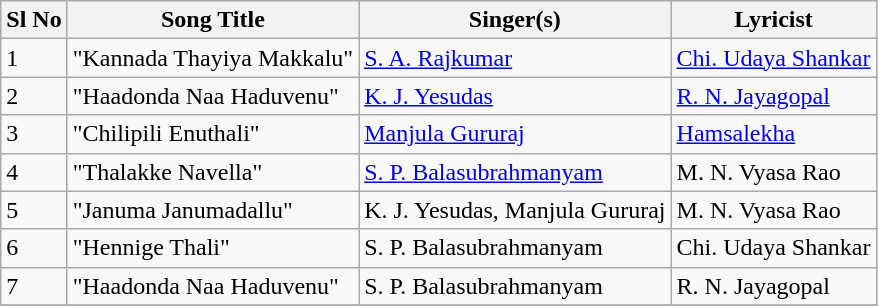<table class="wikitable">
<tr>
<th>Sl No</th>
<th>Song Title</th>
<th>Singer(s)</th>
<th>Lyricist</th>
</tr>
<tr>
<td>1</td>
<td>"Kannada Thayiya Makkalu"</td>
<td><a href='#'>S. A. Rajkumar</a></td>
<td><a href='#'>Chi. Udaya Shankar</a></td>
</tr>
<tr>
<td>2</td>
<td>"Haadonda Naa Haduvenu"</td>
<td><a href='#'>K. J. Yesudas</a></td>
<td><a href='#'>R. N. Jayagopal</a></td>
</tr>
<tr>
<td>3</td>
<td>"Chilipili Enuthali"</td>
<td><a href='#'>Manjula Gururaj</a></td>
<td><a href='#'>Hamsalekha</a></td>
</tr>
<tr>
<td>4</td>
<td>"Thalakke Navella"</td>
<td><a href='#'>S. P. Balasubrahmanyam</a></td>
<td>M. N. Vyasa Rao</td>
</tr>
<tr>
<td>5</td>
<td>"Januma Janumadallu"</td>
<td>K. J. Yesudas, Manjula Gururaj</td>
<td>M. N. Vyasa Rao</td>
</tr>
<tr>
<td>6</td>
<td>"Hennige Thali"</td>
<td>S. P. Balasubrahmanyam</td>
<td>Chi. Udaya Shankar</td>
</tr>
<tr>
<td>7</td>
<td>"Haadonda Naa Haduvenu"</td>
<td>S. P. Balasubrahmanyam</td>
<td>R. N. Jayagopal</td>
</tr>
<tr>
</tr>
</table>
